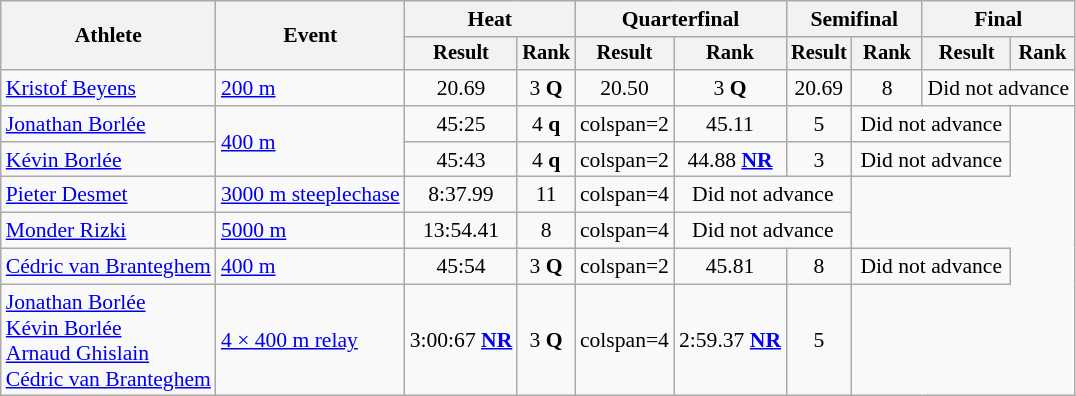<table class="wikitable" style="font-size:90%">
<tr>
<th rowspan="2">Athlete</th>
<th rowspan="2">Event</th>
<th colspan="2">Heat</th>
<th colspan="2">Quarterfinal</th>
<th colspan="2">Semifinal</th>
<th colspan="2">Final</th>
</tr>
<tr style="font-size:95%">
<th>Result</th>
<th>Rank</th>
<th>Result</th>
<th>Rank</th>
<th>Result</th>
<th>Rank</th>
<th>Result</th>
<th>Rank</th>
</tr>
<tr align=center>
<td align=left><a href='#'>Kristof Beyens</a></td>
<td align=left><a href='#'>200 m</a></td>
<td>20.69</td>
<td>3 <strong>Q</strong></td>
<td>20.50</td>
<td>3 <strong>Q</strong></td>
<td>20.69</td>
<td>8</td>
<td colspan=2>Did not advance</td>
</tr>
<tr align=center>
<td align=left><a href='#'>Jonathan Borlée</a></td>
<td align=left rowspan=2><a href='#'>400 m</a></td>
<td>45:25</td>
<td>4 <strong>q</strong></td>
<td>colspan=2 </td>
<td>45.11</td>
<td>5</td>
<td colspan=2>Did not advance</td>
</tr>
<tr align=center>
<td align=left><a href='#'>Kévin Borlée</a></td>
<td>45:43</td>
<td>4 <strong>q</strong></td>
<td>colspan=2 </td>
<td>44.88 <strong><a href='#'>NR</a></strong></td>
<td>3</td>
<td colspan=2>Did not advance</td>
</tr>
<tr align=center>
<td align=left><a href='#'>Pieter Desmet</a></td>
<td align=left><a href='#'>3000 m steeplechase</a></td>
<td>8:37.99</td>
<td>11</td>
<td>colspan=4 </td>
<td colspan=2>Did not advance</td>
</tr>
<tr align=center>
<td align=left><a href='#'>Monder Rizki</a></td>
<td align=left><a href='#'>5000 m</a></td>
<td>13:54.41</td>
<td>8</td>
<td>colspan=4 </td>
<td colspan=2>Did not advance</td>
</tr>
<tr align=center>
<td align=left><a href='#'>Cédric van Branteghem</a></td>
<td align=left><a href='#'>400 m</a></td>
<td>45:54</td>
<td>3 <strong>Q</strong></td>
<td>colspan=2 </td>
<td>45.81</td>
<td>8</td>
<td colspan=2>Did not advance</td>
</tr>
<tr align=center>
<td align=left><a href='#'>Jonathan Borlée</a><br><a href='#'>Kévin Borlée</a><br><a href='#'>Arnaud Ghislain</a><br><a href='#'>Cédric van Branteghem</a></td>
<td align=left><a href='#'>4 × 400 m relay</a></td>
<td>3:00:67 <strong><a href='#'>NR</a></strong></td>
<td>3 <strong>Q</strong></td>
<td>colspan=4 </td>
<td>2:59.37 <strong><a href='#'>NR</a></strong></td>
<td>5</td>
</tr>
</table>
